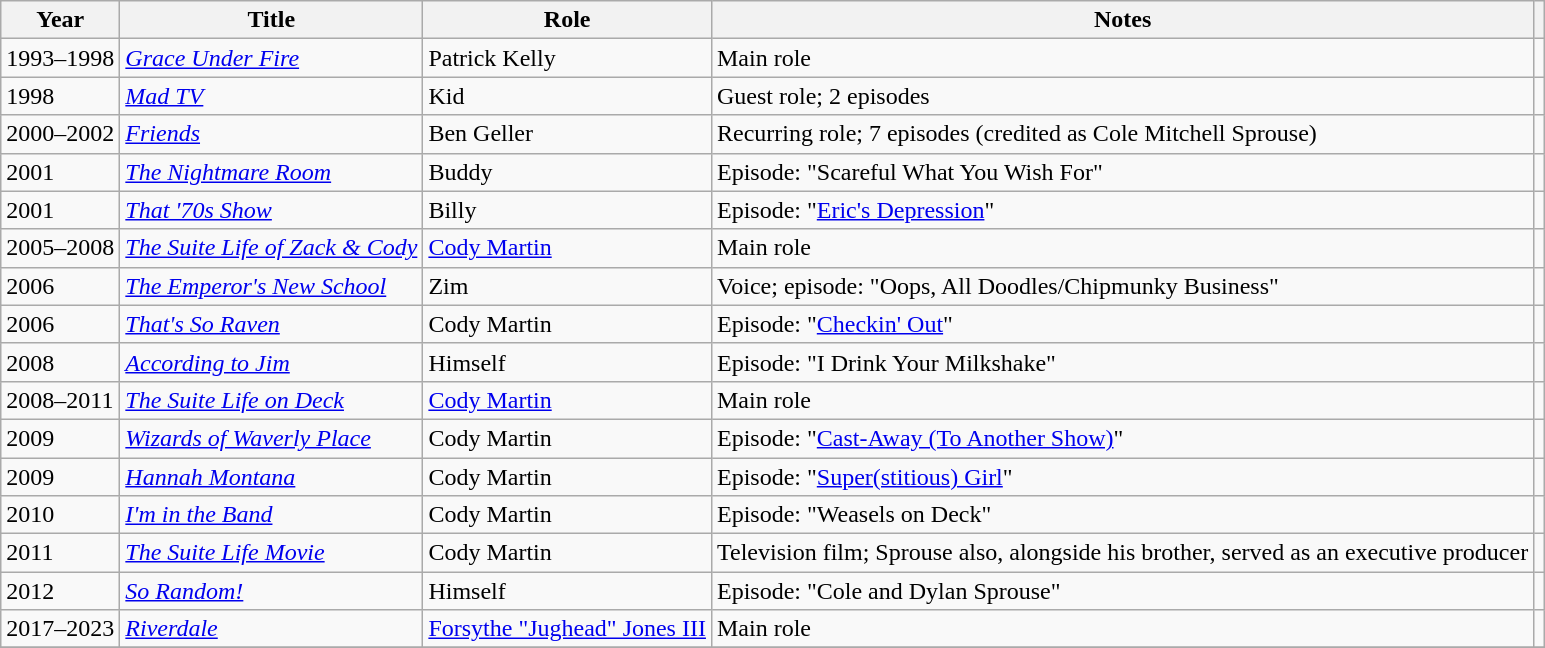<table class="wikitable sortable">
<tr>
<th scope="col">Year</th>
<th scope="col">Title</th>
<th scope="col">Role</th>
<th scope="col" class="unsortable">Notes</th>
<th scope="col" class="unsortable"></th>
</tr>
<tr>
<td>1993–1998</td>
<td><em><a href='#'>Grace Under Fire</a></em></td>
<td>Patrick Kelly</td>
<td>Main role</td>
<td style="text-align:center;"></td>
</tr>
<tr>
<td>1998</td>
<td><em><a href='#'>Mad TV</a></em></td>
<td>Kid</td>
<td>Guest role; 2 episodes</td>
<td style="text-align:center;"></td>
</tr>
<tr>
<td>2000–2002</td>
<td><em><a href='#'>Friends</a></em></td>
<td>Ben Geller</td>
<td>Recurring role; 7 episodes (credited as Cole Mitchell Sprouse)</td>
<td style="text-align:center;"></td>
</tr>
<tr>
<td>2001</td>
<td data-sort-value="Nightmare Room, The"><em><a href='#'>The Nightmare Room</a></em></td>
<td>Buddy</td>
<td>Episode: "Scareful What You Wish For"</td>
<td style="text-align:center;"></td>
</tr>
<tr>
<td>2001</td>
<td><em><a href='#'>That '70s Show</a></em></td>
<td>Billy</td>
<td>Episode: "<a href='#'>Eric's Depression</a>"</td>
<td style="text-align:center;"></td>
</tr>
<tr>
<td>2005–2008</td>
<td data-sort-value="Suite Life of Zack & Cody, The"><em><a href='#'>The Suite Life of Zack & Cody</a></em></td>
<td><a href='#'>Cody Martin</a></td>
<td>Main role</td>
<td style="text-align:center;"></td>
</tr>
<tr>
<td>2006</td>
<td data-sort-value="Emperor's New School, The"><em><a href='#'>The Emperor's New School</a></em></td>
<td>Zim</td>
<td>Voice; episode: "Oops, All Doodles/Chipmunky Business"</td>
<td style="text-align:center;"></td>
</tr>
<tr>
<td>2006</td>
<td><em><a href='#'>That's So Raven</a></em></td>
<td>Cody Martin</td>
<td>Episode: "<a href='#'>Checkin' Out</a>"</td>
<td style="text-align:center;"></td>
</tr>
<tr>
<td>2008</td>
<td><em><a href='#'>According to Jim</a></em></td>
<td>Himself</td>
<td>Episode: "I Drink Your Milkshake"</td>
<td style="text-align:center;"></td>
</tr>
<tr>
<td>2008–2011</td>
<td data-sort-value="Suite Life on Deck, The"><em><a href='#'>The Suite Life on Deck</a></em></td>
<td><a href='#'>Cody Martin</a></td>
<td>Main role</td>
<td style="text-align:center;"></td>
</tr>
<tr>
<td>2009</td>
<td><em><a href='#'>Wizards of Waverly Place</a></em></td>
<td>Cody Martin</td>
<td>Episode: "<a href='#'>Cast-Away (To Another Show)</a>"</td>
<td style="text-align:center;"></td>
</tr>
<tr>
<td>2009</td>
<td><em><a href='#'>Hannah Montana</a></em></td>
<td>Cody Martin</td>
<td>Episode: "<a href='#'>Super(stitious) Girl</a>"</td>
<td style="text-align:center;"></td>
</tr>
<tr>
<td>2010</td>
<td><em><a href='#'>I'm in the Band</a></em></td>
<td>Cody Martin</td>
<td>Episode: "Weasels on Deck"</td>
<td style="text-align:center;"></td>
</tr>
<tr>
<td>2011</td>
<td data-sort-value="Suite Life Movie, The"><em><a href='#'>The Suite Life Movie</a></em></td>
<td>Cody Martin</td>
<td>Television film; Sprouse also, alongside his brother, served as an executive producer</td>
<td style="text-align:center;"></td>
</tr>
<tr>
<td>2012</td>
<td><em><a href='#'>So Random!</a></em></td>
<td>Himself</td>
<td>Episode: "Cole and Dylan Sprouse"</td>
<td style="text-align:center;"></td>
</tr>
<tr>
<td>2017–2023</td>
<td><em><a href='#'>Riverdale</a></em></td>
<td><a href='#'>Forsythe "Jughead" Jones III</a></td>
<td>Main role</td>
<td></td>
</tr>
<tr>
</tr>
</table>
